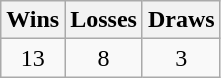<table class="wikitable">
<tr>
<th>Wins</th>
<th>Losses</th>
<th>Draws</th>
</tr>
<tr>
<td align=center>13</td>
<td align=center>8</td>
<td align=center>3</td>
</tr>
</table>
